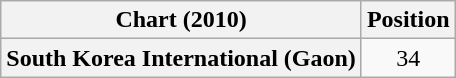<table class="wikitable plainrowheaders" style="text-align:center;">
<tr>
<th scope="col">Chart (2010)</th>
<th scope="col">Position</th>
</tr>
<tr>
<th scope="row">South Korea International (Gaon)</th>
<td>34</td>
</tr>
</table>
